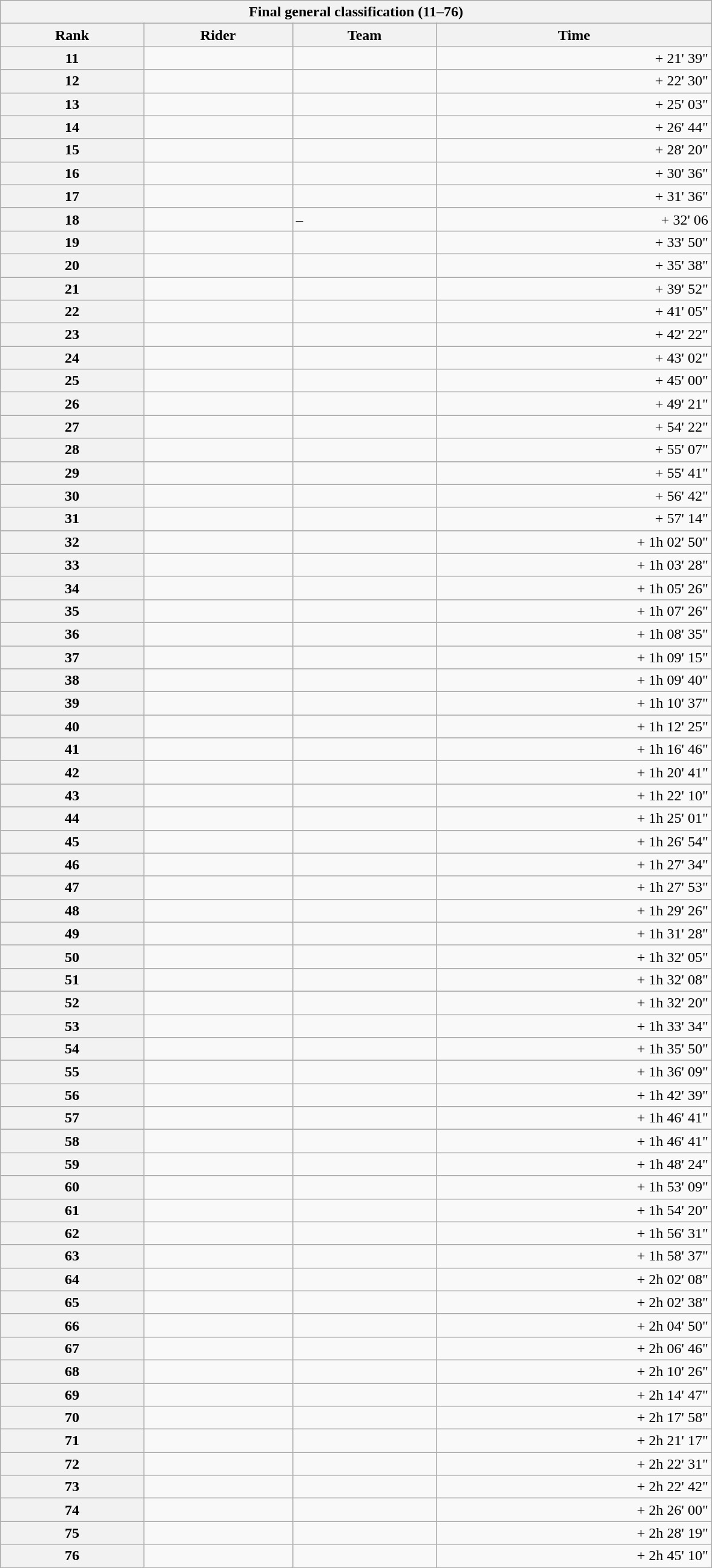<table class="collapsible collapsed wikitable" style="width:49em;margin-top:-1px;">
<tr>
<th scope="col" colspan="4">Final general classification (11–76)</th>
</tr>
<tr>
<th scope="col">Rank</th>
<th scope="col">Rider</th>
<th scope="col">Team</th>
<th scope="col">Time</th>
</tr>
<tr>
<th scope="row">11</th>
<td></td>
<td></td>
<td style="text-align:right;">+ 21' 39"</td>
</tr>
<tr>
<th scope="row">12</th>
<td></td>
<td></td>
<td style="text-align:right;">+ 22' 30"</td>
</tr>
<tr>
<th scope="row">13</th>
<td></td>
<td></td>
<td style="text-align:right;">+ 25' 03"</td>
</tr>
<tr>
<th scope="row">14</th>
<td></td>
<td></td>
<td style="text-align:right;">+ 26' 44"</td>
</tr>
<tr>
<th scope="row">15</th>
<td></td>
<td></td>
<td style="text-align:right;">+ 28' 20"</td>
</tr>
<tr>
<th scope="row">16</th>
<td></td>
<td></td>
<td style="text-align:right;">+ 30' 36"</td>
</tr>
<tr>
<th scope="row">17</th>
<td></td>
<td></td>
<td style="text-align:right;">+ 31' 36"</td>
</tr>
<tr>
<th scope="row">18</th>
<td></td>
<td>–</td>
<td style="text-align:right;">+ 32' 06</td>
</tr>
<tr>
<th scope="row">19</th>
<td></td>
<td></td>
<td style="text-align:right;">+ 33' 50"</td>
</tr>
<tr>
<th scope="row">20</th>
<td></td>
<td></td>
<td style="text-align:right;">+ 35' 38"</td>
</tr>
<tr>
<th scope="row">21</th>
<td></td>
<td></td>
<td style="text-align:right;">+ 39' 52"</td>
</tr>
<tr>
<th scope="row">22</th>
<td></td>
<td></td>
<td style="text-align:right;">+ 41' 05"</td>
</tr>
<tr>
<th scope="row">23</th>
<td></td>
<td></td>
<td style="text-align:right;">+ 42' 22"</td>
</tr>
<tr>
<th scope="row">24</th>
<td></td>
<td></td>
<td style="text-align:right;">+ 43' 02"</td>
</tr>
<tr>
<th scope="row">25</th>
<td></td>
<td></td>
<td style="text-align:right;">+ 45' 00"</td>
</tr>
<tr>
<th scope="row">26</th>
<td></td>
<td></td>
<td style="text-align:right;">+ 49' 21"</td>
</tr>
<tr>
<th scope="row">27</th>
<td></td>
<td></td>
<td style="text-align:right;">+ 54' 22"</td>
</tr>
<tr>
<th scope="row">28</th>
<td></td>
<td></td>
<td style="text-align:right;">+ 55' 07"</td>
</tr>
<tr>
<th scope="row">29</th>
<td></td>
<td></td>
<td style="text-align:right;">+ 55' 41"</td>
</tr>
<tr>
<th scope="row">30</th>
<td></td>
<td></td>
<td style="text-align:right;">+ 56' 42"</td>
</tr>
<tr>
<th scope="row">31</th>
<td></td>
<td></td>
<td style="text-align:right;">+ 57' 14"</td>
</tr>
<tr>
<th scope="row">32</th>
<td></td>
<td></td>
<td style="text-align:right;">+ 1h 02' 50"</td>
</tr>
<tr>
<th scope="row">33</th>
<td></td>
<td></td>
<td style="text-align:right;">+ 1h 03' 28"</td>
</tr>
<tr>
<th scope="row">34</th>
<td></td>
<td></td>
<td style="text-align:right;">+ 1h 05' 26"</td>
</tr>
<tr>
<th scope="row">35</th>
<td></td>
<td></td>
<td style="text-align:right;">+ 1h 07' 26"</td>
</tr>
<tr>
<th scope="row">36</th>
<td></td>
<td></td>
<td style="text-align:right;">+ 1h 08' 35"</td>
</tr>
<tr>
<th scope="row">37</th>
<td></td>
<td></td>
<td style="text-align:right;">+ 1h 09' 15"</td>
</tr>
<tr>
<th scope="row">38</th>
<td></td>
<td></td>
<td style="text-align:right;">+ 1h 09' 40"</td>
</tr>
<tr>
<th scope="row">39</th>
<td></td>
<td></td>
<td style="text-align:right;">+ 1h 10' 37"</td>
</tr>
<tr>
<th scope="row">40</th>
<td></td>
<td></td>
<td style="text-align:right;">+ 1h 12' 25"</td>
</tr>
<tr>
<th scope="row">41</th>
<td></td>
<td></td>
<td style="text-align:right;">+ 1h 16' 46"</td>
</tr>
<tr>
<th scope="row">42</th>
<td></td>
<td></td>
<td style="text-align:right;">+ 1h 20' 41"</td>
</tr>
<tr>
<th scope="row">43</th>
<td></td>
<td></td>
<td style="text-align:right;">+ 1h 22' 10"</td>
</tr>
<tr>
<th scope="row">44</th>
<td></td>
<td></td>
<td style="text-align:right;">+ 1h 25' 01"</td>
</tr>
<tr>
<th scope="row">45</th>
<td></td>
<td></td>
<td style="text-align:right;">+ 1h 26' 54"</td>
</tr>
<tr>
<th scope="row">46</th>
<td></td>
<td></td>
<td style="text-align:right;">+ 1h 27' 34"</td>
</tr>
<tr>
<th scope="row">47</th>
<td></td>
<td></td>
<td style="text-align:right;">+ 1h 27' 53"</td>
</tr>
<tr>
<th scope="row">48</th>
<td></td>
<td></td>
<td style="text-align:right;">+ 1h 29' 26"</td>
</tr>
<tr>
<th scope="row">49</th>
<td></td>
<td></td>
<td style="text-align:right;">+ 1h 31' 28"</td>
</tr>
<tr>
<th scope="row">50</th>
<td></td>
<td></td>
<td style="text-align:right;">+ 1h 32' 05"</td>
</tr>
<tr>
<th scope="row">51</th>
<td></td>
<td></td>
<td style="text-align:right;">+ 1h 32' 08"</td>
</tr>
<tr>
<th scope="row">52</th>
<td></td>
<td></td>
<td style="text-align:right;">+ 1h 32' 20"</td>
</tr>
<tr>
<th scope="row">53</th>
<td></td>
<td></td>
<td style="text-align:right;">+ 1h 33' 34"</td>
</tr>
<tr>
<th scope="row">54</th>
<td></td>
<td></td>
<td style="text-align:right;">+ 1h 35' 50"</td>
</tr>
<tr>
<th scope="row">55</th>
<td></td>
<td></td>
<td style="text-align:right;">+ 1h 36' 09"</td>
</tr>
<tr>
<th scope="row">56</th>
<td></td>
<td></td>
<td style="text-align:right;">+ 1h 42' 39"</td>
</tr>
<tr>
<th scope="row">57</th>
<td></td>
<td></td>
<td style="text-align:right;">+ 1h 46' 41"</td>
</tr>
<tr>
<th scope="row">58</th>
<td></td>
<td></td>
<td style="text-align:right;">+ 1h 46' 41"</td>
</tr>
<tr>
<th scope="row">59</th>
<td></td>
<td></td>
<td style="text-align:right;">+ 1h 48' 24"</td>
</tr>
<tr>
<th scope="row">60</th>
<td></td>
<td></td>
<td style="text-align:right;">+ 1h 53' 09"</td>
</tr>
<tr>
<th scope="row">61</th>
<td></td>
<td></td>
<td style="text-align:right;">+ 1h 54' 20"</td>
</tr>
<tr>
<th scope="row">62</th>
<td></td>
<td></td>
<td style="text-align:right;">+ 1h 56' 31"</td>
</tr>
<tr>
<th scope="row">63</th>
<td></td>
<td></td>
<td style="text-align:right;">+ 1h 58' 37"</td>
</tr>
<tr>
<th scope="row">64</th>
<td></td>
<td></td>
<td style="text-align:right;">+ 2h 02' 08"</td>
</tr>
<tr>
<th scope="row">65</th>
<td></td>
<td></td>
<td style="text-align:right;">+ 2h 02' 38"</td>
</tr>
<tr>
<th scope="row">66</th>
<td></td>
<td></td>
<td style="text-align:right;">+ 2h 04' 50"</td>
</tr>
<tr>
<th scope="row">67</th>
<td></td>
<td></td>
<td style="text-align:right;">+ 2h 06' 46"</td>
</tr>
<tr>
<th scope="row">68</th>
<td></td>
<td></td>
<td style="text-align:right;">+ 2h 10' 26"</td>
</tr>
<tr>
<th scope="row">69</th>
<td></td>
<td></td>
<td style="text-align:right;">+ 2h 14' 47"</td>
</tr>
<tr>
<th scope="row">70</th>
<td></td>
<td></td>
<td style="text-align:right;">+ 2h 17' 58"</td>
</tr>
<tr>
<th scope="row">71</th>
<td></td>
<td></td>
<td style="text-align:right;">+ 2h 21' 17"</td>
</tr>
<tr>
<th scope="row">72</th>
<td></td>
<td></td>
<td style="text-align:right;">+ 2h 22' 31"</td>
</tr>
<tr>
<th scope="row">73</th>
<td></td>
<td></td>
<td style="text-align:right;">+ 2h 22' 42"</td>
</tr>
<tr>
<th scope="row">74</th>
<td></td>
<td></td>
<td style="text-align:right;">+ 2h 26' 00"</td>
</tr>
<tr>
<th scope="row">75</th>
<td></td>
<td></td>
<td style="text-align:right;">+ 2h 28' 19"</td>
</tr>
<tr>
<th scope="row">76</th>
<td></td>
<td></td>
<td style="text-align:right;">+ 2h 45' 10"</td>
</tr>
</table>
